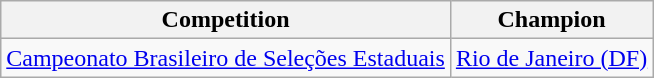<table class="wikitable">
<tr>
<th>Competition</th>
<th>Champion</th>
</tr>
<tr>
<td><a href='#'>Campeonato Brasileiro de Seleções Estaduais</a></td>
<td><a href='#'>Rio de Janeiro (DF)</a></td>
</tr>
</table>
